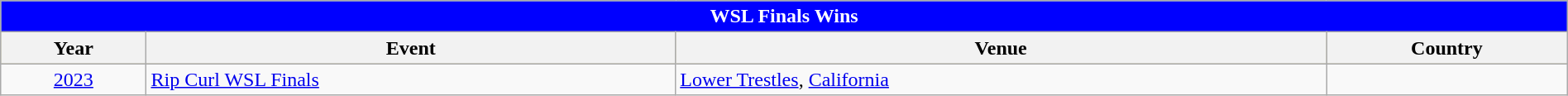<table class="wikitable" style="width:100%;">
<tr bgcolor=skyblue>
<td colspan=4; style="background: blue; color: white" align="center"><strong>WSL Finals Wins</strong></td>
</tr>
<tr bgcolor=#bdb76b>
<th>Year</th>
<th>Event</th>
<th>Venue</th>
<th>Country</th>
</tr>
<tr>
<td style=text-align:center><a href='#'>2023</a></td>
<td><a href='#'>Rip Curl WSL Finals</a></td>
<td><a href='#'>Lower Trestles</a>, <a href='#'>California</a></td>
<td></td>
</tr>
</table>
